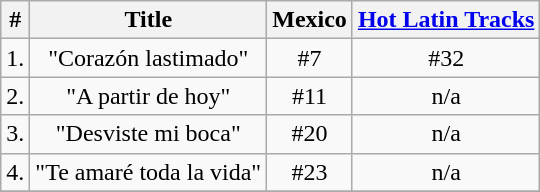<table class="wikitable">
<tr>
<th>#</th>
<th>Title</th>
<th>Mexico</th>
<th><a href='#'>Hot Latin Tracks</a></th>
</tr>
<tr>
<td>1.</td>
<td align="center">"Corazón lastimado"</td>
<td align="center">#7</td>
<td align="center">#32</td>
</tr>
<tr>
<td>2.</td>
<td align="center">"A partir de hoy"</td>
<td align="center">#11</td>
<td align="center">n/a</td>
</tr>
<tr>
<td>3.</td>
<td align="center">"Desviste mi boca"</td>
<td align="center">#20</td>
<td align="center">n/a</td>
</tr>
<tr>
<td>4.</td>
<td align="center">"Te amaré toda la vida"</td>
<td align="center">#23</td>
<td align="center">n/a</td>
</tr>
<tr>
</tr>
</table>
